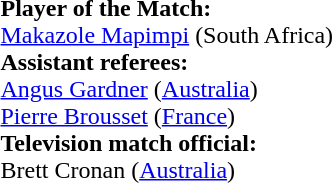<table style="width:100%">
<tr>
<td><br><strong>Player of the Match:</strong>
<br><a href='#'>Makazole Mapimpi</a> (South Africa)<br><strong>Assistant referees:</strong>
<br><a href='#'>Angus Gardner</a> (<a href='#'>Australia</a>)
<br><a href='#'>Pierre Brousset</a> (<a href='#'>France</a>)
<br><strong>Television match official:</strong>
<br>Brett Cronan (<a href='#'>Australia</a>)</td>
</tr>
</table>
